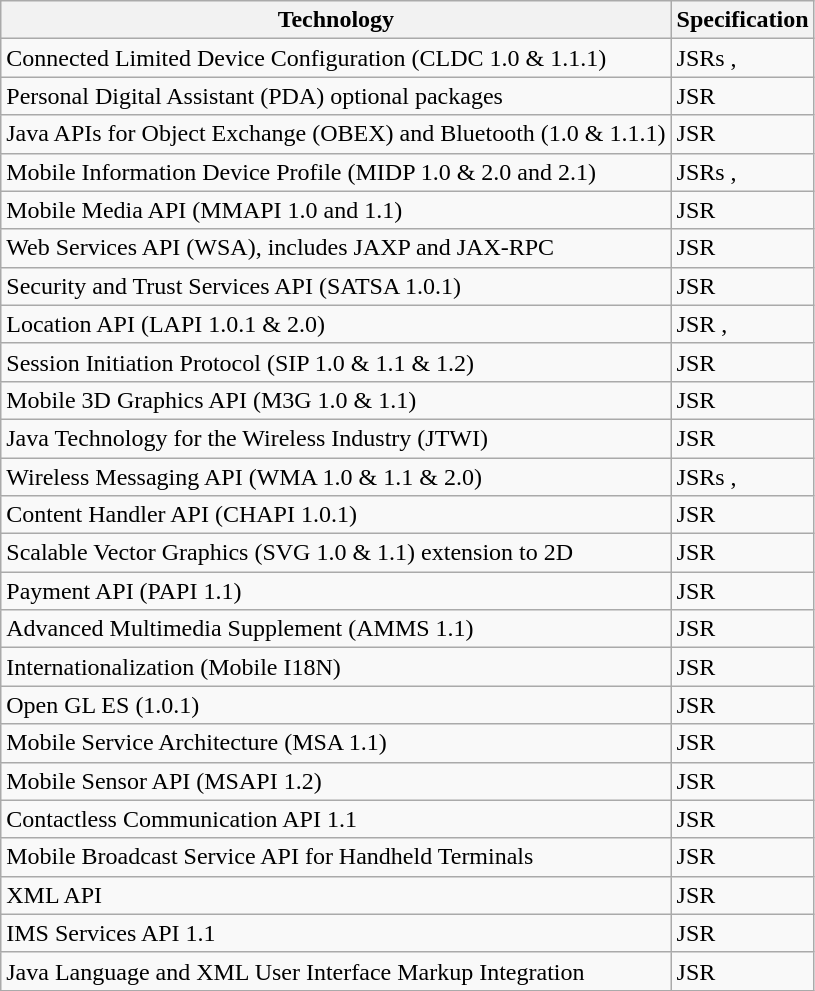<table class="wikitable">
<tr>
<th>Technology</th>
<th>Specification</th>
</tr>
<tr>
<td>Connected Limited Device Configuration (CLDC 1.0 & 1.1.1)</td>
<td>JSRs ,</td>
</tr>
<tr>
<td>Personal Digital Assistant (PDA) optional packages</td>
<td>JSR </td>
</tr>
<tr>
<td>Java APIs for Object Exchange (OBEX) and Bluetooth (1.0 & 1.1.1)</td>
<td>JSR </td>
</tr>
<tr>
<td>Mobile Information Device Profile (MIDP 1.0 & 2.0 and 2.1)</td>
<td>JSRs ,</td>
</tr>
<tr>
<td>Mobile Media API (MMAPI 1.0 and 1.1)</td>
<td>JSR </td>
</tr>
<tr>
<td>Web Services API (WSA), includes JAXP and JAX-RPC</td>
<td>JSR </td>
</tr>
<tr>
<td>Security and Trust Services API (SATSA 1.0.1)</td>
<td>JSR </td>
</tr>
<tr>
<td>Location API (LAPI 1.0.1 & 2.0)</td>
<td>JSR ,</td>
</tr>
<tr>
<td>Session Initiation Protocol (SIP 1.0 & 1.1 & 1.2)</td>
<td>JSR </td>
</tr>
<tr>
<td>Mobile 3D Graphics API (M3G 1.0 & 1.1)</td>
<td>JSR </td>
</tr>
<tr>
<td>Java Technology for the Wireless Industry (JTWI)</td>
<td>JSR </td>
</tr>
<tr>
<td>Wireless Messaging API (WMA 1.0 & 1.1 & 2.0)</td>
<td>JSRs ,</td>
</tr>
<tr>
<td>Content Handler API (CHAPI 1.0.1)</td>
<td>JSR </td>
</tr>
<tr>
<td>Scalable Vector Graphics (SVG 1.0 & 1.1) extension to 2D</td>
<td>JSR </td>
</tr>
<tr>
<td>Payment API (PAPI 1.1)</td>
<td>JSR </td>
</tr>
<tr>
<td>Advanced Multimedia Supplement (AMMS 1.1)</td>
<td>JSR </td>
</tr>
<tr>
<td>Internationalization (Mobile I18N)</td>
<td>JSR </td>
</tr>
<tr>
<td>Open GL ES (1.0.1)</td>
<td>JSR </td>
</tr>
<tr>
<td>Mobile Service Architecture (MSA 1.1)</td>
<td>JSR </td>
</tr>
<tr>
<td>Mobile Sensor API (MSAPI 1.2)</td>
<td>JSR </td>
</tr>
<tr>
<td>Contactless Communication API 1.1</td>
<td>JSR </td>
</tr>
<tr>
<td>Mobile Broadcast Service API for Handheld Terminals</td>
<td>JSR </td>
</tr>
<tr>
<td>XML API</td>
<td>JSR </td>
</tr>
<tr>
<td>IMS Services API 1.1</td>
<td>JSR </td>
</tr>
<tr>
<td>Java Language and XML User Interface Markup Integration</td>
<td>JSR </td>
</tr>
</table>
